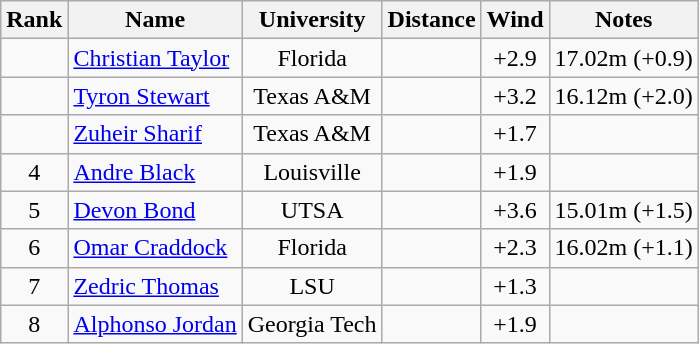<table class="wikitable sortable" style="text-align:center">
<tr>
<th>Rank</th>
<th>Name</th>
<th>University</th>
<th>Distance</th>
<th>Wind</th>
<th>Notes</th>
</tr>
<tr>
<td></td>
<td align=left><a href='#'>Christian Taylor</a></td>
<td>Florida</td>
<td></td>
<td>+2.9</td>
<td>17.02m (+0.9)</td>
</tr>
<tr>
<td></td>
<td align=left><a href='#'>Tyron Stewart</a></td>
<td>Texas A&M</td>
<td></td>
<td>+3.2</td>
<td>16.12m (+2.0)</td>
</tr>
<tr>
<td></td>
<td align=left><a href='#'>Zuheir Sharif</a></td>
<td>Texas A&M</td>
<td></td>
<td>+1.7</td>
<td></td>
</tr>
<tr>
<td>4</td>
<td align=left><a href='#'>Andre Black</a></td>
<td>Louisville</td>
<td></td>
<td>+1.9</td>
<td></td>
</tr>
<tr>
<td>5</td>
<td align=left><a href='#'>Devon Bond</a></td>
<td>UTSA</td>
<td></td>
<td>+3.6</td>
<td>15.01m (+1.5)</td>
</tr>
<tr>
<td>6</td>
<td align=left><a href='#'>Omar Craddock</a></td>
<td>Florida</td>
<td></td>
<td>+2.3</td>
<td>16.02m (+1.1)</td>
</tr>
<tr>
<td>7</td>
<td align=left><a href='#'>Zedric Thomas</a></td>
<td>LSU</td>
<td></td>
<td>+1.3</td>
<td></td>
</tr>
<tr>
<td>8</td>
<td align=left><a href='#'>Alphonso Jordan</a></td>
<td>Georgia Tech</td>
<td></td>
<td>+1.9</td>
<td></td>
</tr>
</table>
